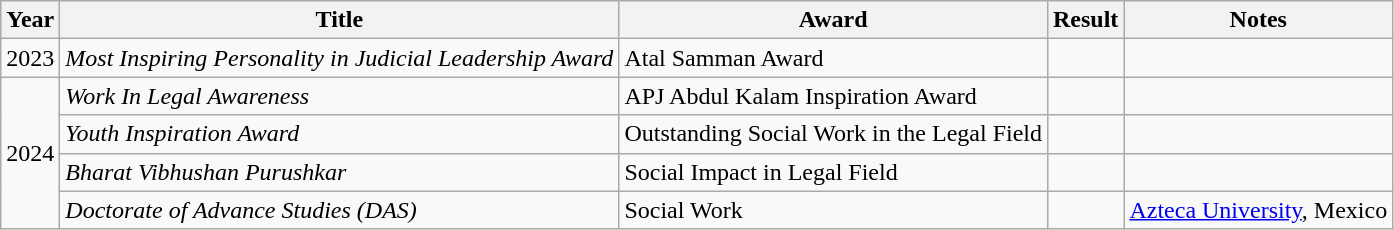<table class="wikitable">
<tr>
<th>Year</th>
<th>Title</th>
<th>Award</th>
<th>Result</th>
<th>Notes</th>
</tr>
<tr>
<td>2023</td>
<td><em>Most Inspiring Personality in Judicial Leadership Award</em></td>
<td>Atal Samman Award</td>
<td></td>
<td></td>
</tr>
<tr>
<td rowspan="4">2024</td>
<td><em>Work In Legal Awareness</em></td>
<td>APJ Abdul Kalam Inspiration Award</td>
<td></td>
<td></td>
</tr>
<tr>
<td><em>Youth Inspiration Award</em></td>
<td>Outstanding Social Work in the Legal Field</td>
<td></td>
<td></td>
</tr>
<tr>
<td><em>Bharat Vibhushan Purushkar</em></td>
<td>Social Impact in Legal Field</td>
<td></td>
<td></td>
</tr>
<tr>
<td><em>Doctorate of Advance Studies (DAS)</em></td>
<td>Social Work</td>
<td></td>
<td><a href='#'>Azteca University</a>, Mexico</td>
</tr>
</table>
